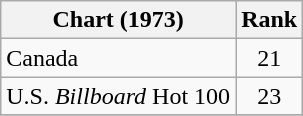<table class="wikitable">
<tr>
<th align="left">Chart (1973)</th>
<th style="text-align:center;">Rank</th>
</tr>
<tr>
<td>Canada </td>
<td style="text-align:center;">21</td>
</tr>
<tr>
<td>U.S. <em>Billboard</em> Hot 100 </td>
<td style="text-align:center;">23</td>
</tr>
<tr>
</tr>
</table>
